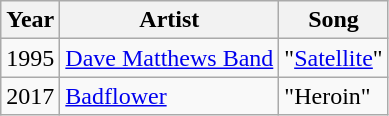<table class="wikitable sortable">
<tr>
<th>Year</th>
<th>Artist</th>
<th>Song</th>
</tr>
<tr>
<td>1995</td>
<td><a href='#'>Dave Matthews Band</a></td>
<td>"<a href='#'>Satellite</a>"</td>
</tr>
<tr>
<td>2017</td>
<td><a href='#'>Badflower</a></td>
<td>"Heroin"</td>
</tr>
</table>
